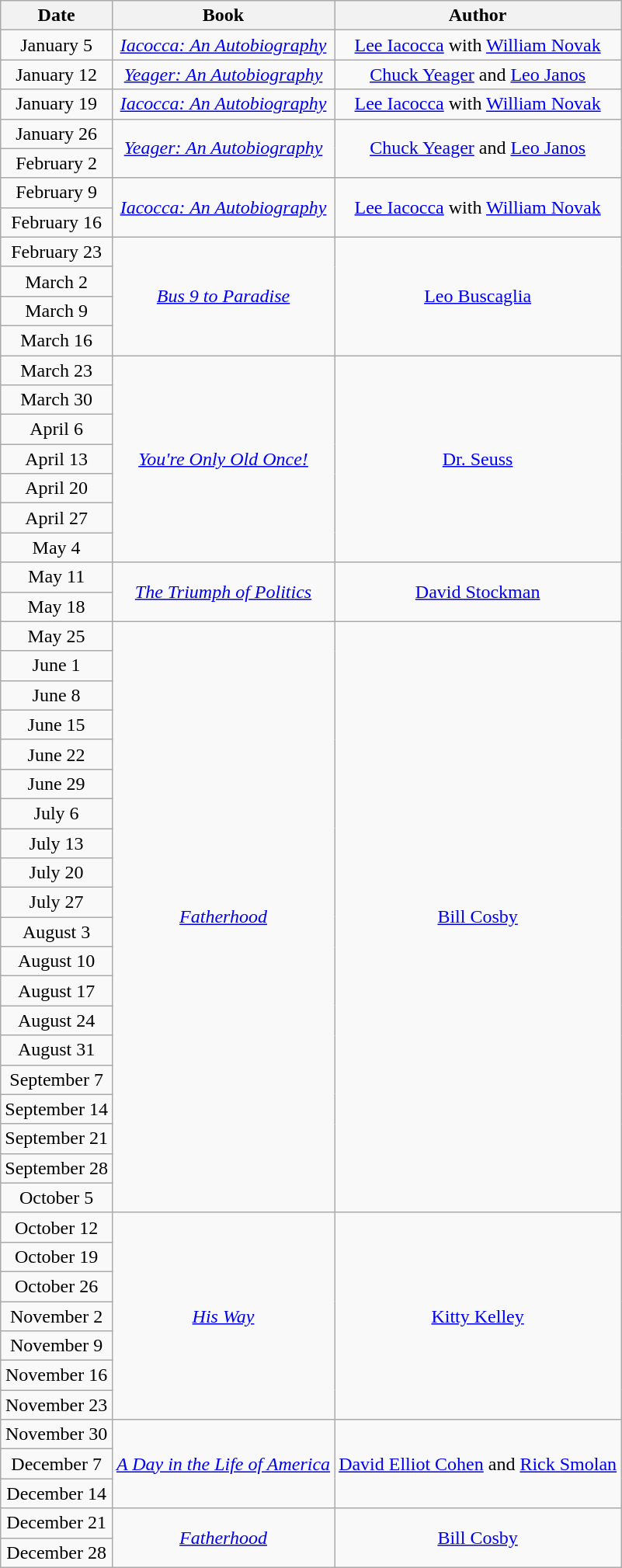<table class="wikitable sortable" style="text-align: center">
<tr>
<th>Date</th>
<th>Book</th>
<th>Author</th>
</tr>
<tr>
<td>January 5</td>
<td><em><a href='#'>Iacocca: An Autobiography</a></em></td>
<td><a href='#'>Lee Iacocca</a> with <a href='#'>William Novak</a></td>
</tr>
<tr>
<td>January 12</td>
<td><em><a href='#'>Yeager: An Autobiography</a></em></td>
<td><a href='#'>Chuck Yeager</a> and <a href='#'>Leo Janos</a></td>
</tr>
<tr>
<td>January 19</td>
<td><em><a href='#'>Iacocca: An Autobiography</a></em></td>
<td><a href='#'>Lee Iacocca</a> with <a href='#'>William Novak</a></td>
</tr>
<tr>
<td>January 26</td>
<td rowspan=2><em><a href='#'>Yeager: An Autobiography</a></em></td>
<td rowspan=2><a href='#'>Chuck Yeager</a> and <a href='#'>Leo Janos</a></td>
</tr>
<tr>
<td>February 2</td>
</tr>
<tr>
<td>February 9</td>
<td rowspan=2><em><a href='#'>Iacocca: An Autobiography</a></em></td>
<td rowspan=2><a href='#'>Lee Iacocca</a> with <a href='#'>William Novak</a></td>
</tr>
<tr>
<td>February 16</td>
</tr>
<tr>
<td>February 23</td>
<td rowspan=4><em><a href='#'>Bus 9 to Paradise</a></em></td>
<td rowspan=4><a href='#'>Leo Buscaglia</a></td>
</tr>
<tr>
<td>March 2</td>
</tr>
<tr>
<td>March 9</td>
</tr>
<tr>
<td>March 16</td>
</tr>
<tr>
<td>March 23</td>
<td rowspan=7><em><a href='#'>You're Only Old Once!</a></em></td>
<td rowspan=7><a href='#'>Dr. Seuss</a></td>
</tr>
<tr>
<td>March 30</td>
</tr>
<tr>
<td>April 6</td>
</tr>
<tr>
<td>April 13</td>
</tr>
<tr>
<td>April 20</td>
</tr>
<tr>
<td>April 27</td>
</tr>
<tr>
<td>May 4</td>
</tr>
<tr>
<td>May 11</td>
<td rowspan=2><em><a href='#'>The Triumph of Politics</a></em></td>
<td rowspan=2><a href='#'>David Stockman</a></td>
</tr>
<tr>
<td>May 18</td>
</tr>
<tr>
<td>May 25</td>
<td rowspan=20><em><a href='#'>Fatherhood</a></em></td>
<td rowspan=20><a href='#'>Bill Cosby</a></td>
</tr>
<tr>
<td>June 1</td>
</tr>
<tr>
<td>June 8</td>
</tr>
<tr>
<td>June 15</td>
</tr>
<tr>
<td>June 22</td>
</tr>
<tr>
<td>June 29</td>
</tr>
<tr>
<td>July 6</td>
</tr>
<tr>
<td>July 13</td>
</tr>
<tr>
<td>July 20</td>
</tr>
<tr>
<td>July 27</td>
</tr>
<tr>
<td>August 3</td>
</tr>
<tr>
<td>August 10</td>
</tr>
<tr>
<td>August 17</td>
</tr>
<tr>
<td>August 24</td>
</tr>
<tr>
<td>August 31</td>
</tr>
<tr>
<td>September 7</td>
</tr>
<tr>
<td>September 14</td>
</tr>
<tr>
<td>September 21</td>
</tr>
<tr>
<td>September 28</td>
</tr>
<tr>
<td>October 5</td>
</tr>
<tr>
<td>October 12</td>
<td rowspan=7><em><a href='#'>His Way</a></em></td>
<td rowspan=7><a href='#'>Kitty Kelley</a></td>
</tr>
<tr>
<td>October 19</td>
</tr>
<tr>
<td>October 26</td>
</tr>
<tr>
<td>November 2</td>
</tr>
<tr>
<td>November 9</td>
</tr>
<tr>
<td>November 16</td>
</tr>
<tr>
<td>November 23</td>
</tr>
<tr>
<td>November 30</td>
<td rowspan=3><em><a href='#'>A Day in the Life of America</a></em></td>
<td rowspan=3><a href='#'>David Elliot Cohen</a> and <a href='#'>Rick Smolan</a></td>
</tr>
<tr>
<td>December 7</td>
</tr>
<tr>
<td>December 14</td>
</tr>
<tr>
<td>December 21</td>
<td rowspan=2><em><a href='#'>Fatherhood</a></em></td>
<td rowspan=2><a href='#'>Bill Cosby</a></td>
</tr>
<tr>
<td>December 28</td>
</tr>
</table>
